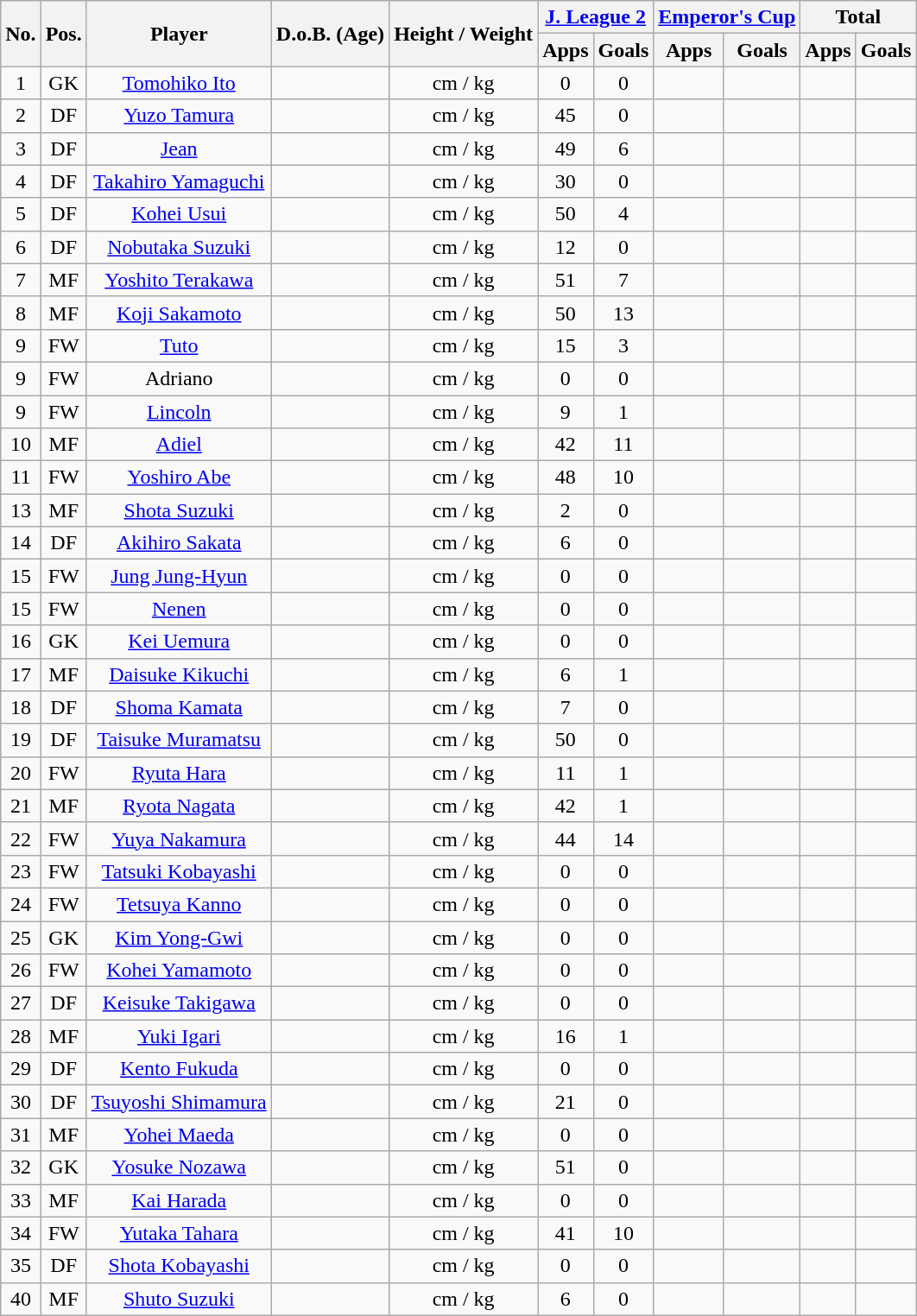<table class="wikitable" style="text-align:center;">
<tr>
<th rowspan="2">No.</th>
<th rowspan="2">Pos.</th>
<th rowspan="2">Player</th>
<th rowspan="2">D.o.B. (Age)</th>
<th rowspan="2">Height / Weight</th>
<th colspan="2"><a href='#'>J. League 2</a></th>
<th colspan="2"><a href='#'>Emperor's Cup</a></th>
<th colspan="2">Total</th>
</tr>
<tr>
<th>Apps</th>
<th>Goals</th>
<th>Apps</th>
<th>Goals</th>
<th>Apps</th>
<th>Goals</th>
</tr>
<tr>
<td>1</td>
<td>GK</td>
<td><a href='#'>Tomohiko Ito</a></td>
<td></td>
<td>cm / kg</td>
<td>0</td>
<td>0</td>
<td></td>
<td></td>
<td></td>
<td></td>
</tr>
<tr>
<td>2</td>
<td>DF</td>
<td><a href='#'>Yuzo Tamura</a></td>
<td></td>
<td>cm / kg</td>
<td>45</td>
<td>0</td>
<td></td>
<td></td>
<td></td>
<td></td>
</tr>
<tr>
<td>3</td>
<td>DF</td>
<td><a href='#'>Jean</a></td>
<td></td>
<td>cm / kg</td>
<td>49</td>
<td>6</td>
<td></td>
<td></td>
<td></td>
<td></td>
</tr>
<tr>
<td>4</td>
<td>DF</td>
<td><a href='#'>Takahiro Yamaguchi</a></td>
<td></td>
<td>cm / kg</td>
<td>30</td>
<td>0</td>
<td></td>
<td></td>
<td></td>
<td></td>
</tr>
<tr>
<td>5</td>
<td>DF</td>
<td><a href='#'>Kohei Usui</a></td>
<td></td>
<td>cm / kg</td>
<td>50</td>
<td>4</td>
<td></td>
<td></td>
<td></td>
<td></td>
</tr>
<tr>
<td>6</td>
<td>DF</td>
<td><a href='#'>Nobutaka Suzuki</a></td>
<td></td>
<td>cm / kg</td>
<td>12</td>
<td>0</td>
<td></td>
<td></td>
<td></td>
<td></td>
</tr>
<tr>
<td>7</td>
<td>MF</td>
<td><a href='#'>Yoshito Terakawa</a></td>
<td></td>
<td>cm / kg</td>
<td>51</td>
<td>7</td>
<td></td>
<td></td>
<td></td>
<td></td>
</tr>
<tr>
<td>8</td>
<td>MF</td>
<td><a href='#'>Koji Sakamoto</a></td>
<td></td>
<td>cm / kg</td>
<td>50</td>
<td>13</td>
<td></td>
<td></td>
<td></td>
<td></td>
</tr>
<tr>
<td>9</td>
<td>FW</td>
<td><a href='#'>Tuto</a></td>
<td></td>
<td>cm / kg</td>
<td>15</td>
<td>3</td>
<td></td>
<td></td>
<td></td>
<td></td>
</tr>
<tr>
<td>9</td>
<td>FW</td>
<td>Adriano</td>
<td></td>
<td>cm / kg</td>
<td>0</td>
<td>0</td>
<td></td>
<td></td>
<td></td>
<td></td>
</tr>
<tr>
<td>9</td>
<td>FW</td>
<td><a href='#'>Lincoln</a></td>
<td></td>
<td>cm / kg</td>
<td>9</td>
<td>1</td>
<td></td>
<td></td>
<td></td>
<td></td>
</tr>
<tr>
<td>10</td>
<td>MF</td>
<td><a href='#'>Adiel</a></td>
<td></td>
<td>cm / kg</td>
<td>42</td>
<td>11</td>
<td></td>
<td></td>
<td></td>
<td></td>
</tr>
<tr>
<td>11</td>
<td>FW</td>
<td><a href='#'>Yoshiro Abe</a></td>
<td></td>
<td>cm / kg</td>
<td>48</td>
<td>10</td>
<td></td>
<td></td>
<td></td>
<td></td>
</tr>
<tr>
<td>13</td>
<td>MF</td>
<td><a href='#'>Shota Suzuki</a></td>
<td></td>
<td>cm / kg</td>
<td>2</td>
<td>0</td>
<td></td>
<td></td>
<td></td>
<td></td>
</tr>
<tr>
<td>14</td>
<td>DF</td>
<td><a href='#'>Akihiro Sakata</a></td>
<td></td>
<td>cm / kg</td>
<td>6</td>
<td>0</td>
<td></td>
<td></td>
<td></td>
<td></td>
</tr>
<tr>
<td>15</td>
<td>FW</td>
<td><a href='#'>Jung Jung-Hyun</a></td>
<td></td>
<td>cm / kg</td>
<td>0</td>
<td>0</td>
<td></td>
<td></td>
<td></td>
<td></td>
</tr>
<tr>
<td>15</td>
<td>FW</td>
<td><a href='#'>Nenen</a></td>
<td></td>
<td>cm / kg</td>
<td>0</td>
<td>0</td>
<td></td>
<td></td>
<td></td>
<td></td>
</tr>
<tr>
<td>16</td>
<td>GK</td>
<td><a href='#'>Kei Uemura</a></td>
<td></td>
<td>cm / kg</td>
<td>0</td>
<td>0</td>
<td></td>
<td></td>
<td></td>
<td></td>
</tr>
<tr>
<td>17</td>
<td>MF</td>
<td><a href='#'>Daisuke Kikuchi</a></td>
<td></td>
<td>cm / kg</td>
<td>6</td>
<td>1</td>
<td></td>
<td></td>
<td></td>
<td></td>
</tr>
<tr>
<td>18</td>
<td>DF</td>
<td><a href='#'>Shoma Kamata</a></td>
<td></td>
<td>cm / kg</td>
<td>7</td>
<td>0</td>
<td></td>
<td></td>
<td></td>
<td></td>
</tr>
<tr>
<td>19</td>
<td>DF</td>
<td><a href='#'>Taisuke Muramatsu</a></td>
<td></td>
<td>cm / kg</td>
<td>50</td>
<td>0</td>
<td></td>
<td></td>
<td></td>
<td></td>
</tr>
<tr>
<td>20</td>
<td>FW</td>
<td><a href='#'>Ryuta Hara</a></td>
<td></td>
<td>cm / kg</td>
<td>11</td>
<td>1</td>
<td></td>
<td></td>
<td></td>
<td></td>
</tr>
<tr>
<td>21</td>
<td>MF</td>
<td><a href='#'>Ryota Nagata</a></td>
<td></td>
<td>cm / kg</td>
<td>42</td>
<td>1</td>
<td></td>
<td></td>
<td></td>
<td></td>
</tr>
<tr>
<td>22</td>
<td>FW</td>
<td><a href='#'>Yuya Nakamura</a></td>
<td></td>
<td>cm / kg</td>
<td>44</td>
<td>14</td>
<td></td>
<td></td>
<td></td>
<td></td>
</tr>
<tr>
<td>23</td>
<td>FW</td>
<td><a href='#'>Tatsuki Kobayashi</a></td>
<td></td>
<td>cm / kg</td>
<td>0</td>
<td>0</td>
<td></td>
<td></td>
<td></td>
<td></td>
</tr>
<tr>
<td>24</td>
<td>FW</td>
<td><a href='#'>Tetsuya Kanno</a></td>
<td></td>
<td>cm / kg</td>
<td>0</td>
<td>0</td>
<td></td>
<td></td>
<td></td>
<td></td>
</tr>
<tr>
<td>25</td>
<td>GK</td>
<td><a href='#'>Kim Yong-Gwi</a></td>
<td></td>
<td>cm / kg</td>
<td>0</td>
<td>0</td>
<td></td>
<td></td>
<td></td>
<td></td>
</tr>
<tr>
<td>26</td>
<td>FW</td>
<td><a href='#'>Kohei Yamamoto</a></td>
<td></td>
<td>cm / kg</td>
<td>0</td>
<td>0</td>
<td></td>
<td></td>
<td></td>
<td></td>
</tr>
<tr>
<td>27</td>
<td>DF</td>
<td><a href='#'>Keisuke Takigawa</a></td>
<td></td>
<td>cm / kg</td>
<td>0</td>
<td>0</td>
<td></td>
<td></td>
<td></td>
<td></td>
</tr>
<tr>
<td>28</td>
<td>MF</td>
<td><a href='#'>Yuki Igari</a></td>
<td></td>
<td>cm / kg</td>
<td>16</td>
<td>1</td>
<td></td>
<td></td>
<td></td>
<td></td>
</tr>
<tr>
<td>29</td>
<td>DF</td>
<td><a href='#'>Kento Fukuda</a></td>
<td></td>
<td>cm / kg</td>
<td>0</td>
<td>0</td>
<td></td>
<td></td>
<td></td>
<td></td>
</tr>
<tr>
<td>30</td>
<td>DF</td>
<td><a href='#'>Tsuyoshi Shimamura</a></td>
<td></td>
<td>cm / kg</td>
<td>21</td>
<td>0</td>
<td></td>
<td></td>
<td></td>
<td></td>
</tr>
<tr>
<td>31</td>
<td>MF</td>
<td><a href='#'>Yohei Maeda</a></td>
<td></td>
<td>cm / kg</td>
<td>0</td>
<td>0</td>
<td></td>
<td></td>
<td></td>
<td></td>
</tr>
<tr>
<td>32</td>
<td>GK</td>
<td><a href='#'>Yosuke Nozawa</a></td>
<td></td>
<td>cm / kg</td>
<td>51</td>
<td>0</td>
<td></td>
<td></td>
<td></td>
<td></td>
</tr>
<tr>
<td>33</td>
<td>MF</td>
<td><a href='#'>Kai Harada</a></td>
<td></td>
<td>cm / kg</td>
<td>0</td>
<td>0</td>
<td></td>
<td></td>
<td></td>
<td></td>
</tr>
<tr>
<td>34</td>
<td>FW</td>
<td><a href='#'>Yutaka Tahara</a></td>
<td></td>
<td>cm / kg</td>
<td>41</td>
<td>10</td>
<td></td>
<td></td>
<td></td>
<td></td>
</tr>
<tr>
<td>35</td>
<td>DF</td>
<td><a href='#'>Shota Kobayashi</a></td>
<td></td>
<td>cm / kg</td>
<td>0</td>
<td>0</td>
<td></td>
<td></td>
<td></td>
<td></td>
</tr>
<tr>
<td>40</td>
<td>MF</td>
<td><a href='#'>Shuto Suzuki</a></td>
<td></td>
<td>cm / kg</td>
<td>6</td>
<td>0</td>
<td></td>
<td></td>
<td></td>
<td></td>
</tr>
</table>
